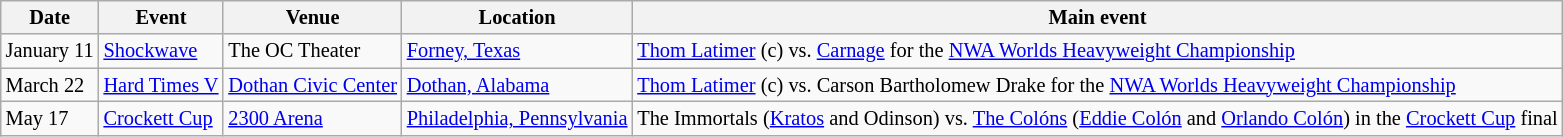<table class="sortable wikitable succession-box" style="font-size:85%;">
<tr>
<th>Date</th>
<th>Event</th>
<th>Venue</th>
<th>Location</th>
<th>Main event</th>
</tr>
<tr>
<td>January 11</td>
<td><a href='#'>Shockwave</a></td>
<td>The OC Theater</td>
<td><a href='#'>Forney, Texas</a></td>
<td><a href='#'>Thom Latimer</a> (c) vs. <a href='#'>Carnage</a> for the <a href='#'>NWA Worlds Heavyweight Championship</a></td>
</tr>
<tr>
<td>March 22</td>
<td><a href='#'>Hard Times V</a></td>
<td><a href='#'>Dothan Civic Center</a></td>
<td><a href='#'>Dothan, Alabama</a></td>
<td><a href='#'>Thom Latimer</a> (c) vs. Carson Bartholomew Drake for the <a href='#'>NWA Worlds Heavyweight Championship</a></td>
</tr>
<tr>
<td>May 17</td>
<td><a href='#'>Crockett Cup</a></td>
<td><a href='#'>2300 Arena</a></td>
<td><a href='#'>Philadelphia, Pennsylvania</a></td>
<td>The Immortals (<a href='#'>Kratos</a> and Odinson) vs. <a href='#'>The Colóns</a> (<a href='#'>Eddie Colón</a> and <a href='#'>Orlando Colón</a>) in the <a href='#'>Crockett Cup</a> final</td>
</tr>
</table>
